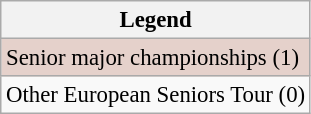<table class="wikitable" style="font-size:95%;">
<tr>
<th>Legend</th>
</tr>
<tr style="background:#e5d1cb;">
<td>Senior major championships (1)</td>
</tr>
<tr>
<td>Other European Seniors Tour (0)</td>
</tr>
</table>
